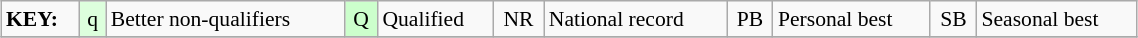<table class="wikitable" style="margin:0.5em auto; font-size:90%;position:relative;" width=60%>
<tr>
<td><strong>KEY:</strong></td>
<td bgcolor=ddffdd align=center>q</td>
<td>Better non-qualifiers</td>
<td bgcolor=ccffcc align=center>Q</td>
<td>Qualified</td>
<td align=center>NR</td>
<td>National record</td>
<td align=center>PB</td>
<td>Personal best</td>
<td align=center>SB</td>
<td>Seasonal best</td>
</tr>
<tr>
</tr>
</table>
